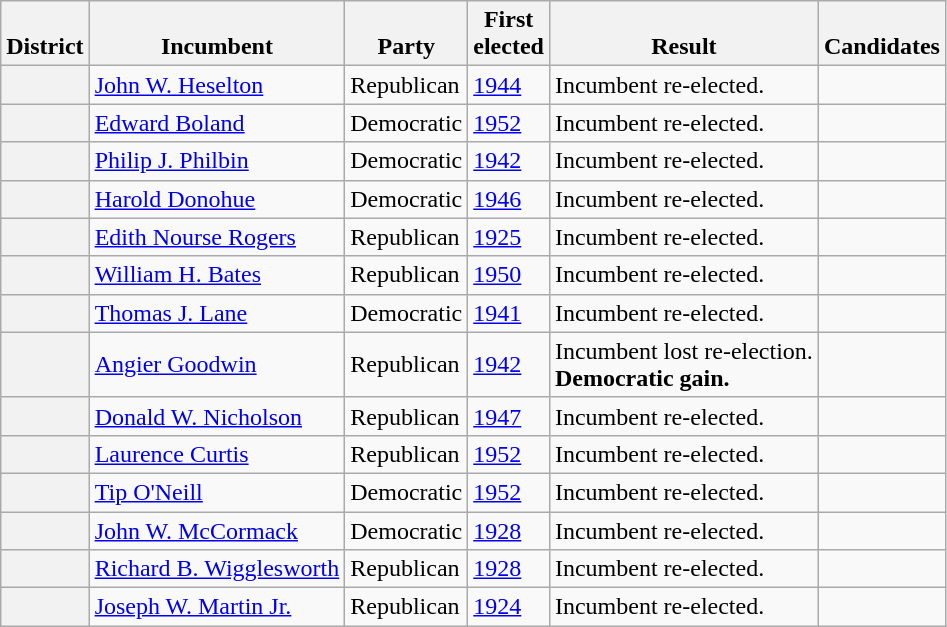<table class=wikitable>
<tr valign=bottom>
<th>District</th>
<th>Incumbent</th>
<th>Party</th>
<th>First<br>elected</th>
<th>Result</th>
<th>Candidates</th>
</tr>
<tr>
<th></th>
<td><a href='#'>John W. Heselton</a></td>
<td>Republican</td>
<td><a href='#'>1944</a></td>
<td>Incumbent re-elected.</td>
<td nowrap></td>
</tr>
<tr>
<th></th>
<td><a href='#'>Edward Boland</a></td>
<td>Democratic</td>
<td><a href='#'>1952</a></td>
<td>Incumbent re-elected.</td>
<td nowrap></td>
</tr>
<tr>
<th></th>
<td><a href='#'>Philip J. Philbin</a></td>
<td>Democratic</td>
<td><a href='#'>1942</a></td>
<td>Incumbent re-elected.</td>
<td nowrap></td>
</tr>
<tr>
<th></th>
<td><a href='#'>Harold Donohue</a></td>
<td>Democratic</td>
<td><a href='#'>1946</a></td>
<td>Incumbent re-elected.</td>
<td nowrap></td>
</tr>
<tr>
<th></th>
<td><a href='#'>Edith Nourse Rogers</a></td>
<td>Republican</td>
<td><a href='#'>1925</a></td>
<td>Incumbent re-elected.</td>
<td nowrap></td>
</tr>
<tr>
<th></th>
<td><a href='#'>William H. Bates</a></td>
<td>Republican</td>
<td><a href='#'>1950</a></td>
<td>Incumbent re-elected.</td>
<td nowrap></td>
</tr>
<tr>
<th></th>
<td><a href='#'>Thomas J. Lane</a></td>
<td>Democratic</td>
<td><a href='#'>1941</a></td>
<td>Incumbent re-elected.</td>
<td nowrap></td>
</tr>
<tr>
<th></th>
<td><a href='#'>Angier Goodwin</a></td>
<td>Republican</td>
<td><a href='#'>1942</a></td>
<td>Incumbent lost re-election.<br><strong>Democratic gain.</strong></td>
<td nowrap></td>
</tr>
<tr>
<th></th>
<td><a href='#'>Donald W. Nicholson</a></td>
<td>Republican</td>
<td><a href='#'>1947</a></td>
<td>Incumbent re-elected.</td>
<td nowrap></td>
</tr>
<tr>
<th></th>
<td><a href='#'>Laurence Curtis</a></td>
<td>Republican</td>
<td><a href='#'>1952</a></td>
<td>Incumbent re-elected.</td>
<td nowrap></td>
</tr>
<tr>
<th></th>
<td><a href='#'>Tip O'Neill</a></td>
<td>Democratic</td>
<td><a href='#'>1952</a></td>
<td>Incumbent re-elected.</td>
<td nowrap></td>
</tr>
<tr>
<th></th>
<td><a href='#'>John W. McCormack</a></td>
<td>Democratic</td>
<td><a href='#'>1928</a></td>
<td>Incumbent re-elected.</td>
<td nowrap></td>
</tr>
<tr>
<th></th>
<td><a href='#'>Richard B. Wigglesworth</a></td>
<td>Republican</td>
<td><a href='#'>1928</a></td>
<td>Incumbent re-elected.</td>
<td nowrap></td>
</tr>
<tr>
<th></th>
<td><a href='#'>Joseph W. Martin Jr.</a></td>
<td>Republican</td>
<td><a href='#'>1924</a></td>
<td>Incumbent re-elected.</td>
<td nowrap></td>
</tr>
</table>
